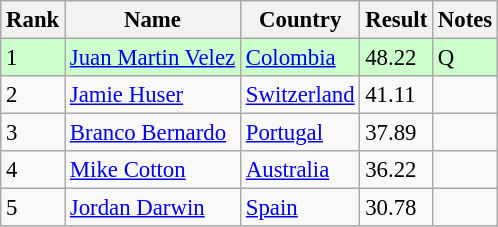<table class="wikitable" style="font-size:95%" style="text-align:center; width:35em;">
<tr>
<th>Rank</th>
<th>Name</th>
<th>Country</th>
<th>Result</th>
<th>Notes</th>
</tr>
<tr bgcolor=ccffcc>
<td>1</td>
<td align=left><a href='#'>Juan Martin Velez</a></td>
<td align=left> <a href='#'>Colombia</a></td>
<td>48.22</td>
<td>Q</td>
</tr>
<tr>
<td>2</td>
<td align=left><a href='#'>Jamie Huser</a></td>
<td align="left"> <a href='#'>Switzerland</a></td>
<td>41.11</td>
<td></td>
</tr>
<tr>
<td>3</td>
<td align=left><a href='#'>Branco Bernardo</a></td>
<td align=left> <a href='#'>Portugal</a></td>
<td>37.89</td>
<td></td>
</tr>
<tr>
<td>4</td>
<td align=left><a href='#'>Mike Cotton</a></td>
<td align="left"> <a href='#'>Australia</a></td>
<td>36.22</td>
<td></td>
</tr>
<tr>
<td>5</td>
<td align=left><a href='#'>Jordan Darwin</a></td>
<td align=left> <a href='#'>Spain</a></td>
<td>30.78</td>
<td></td>
</tr>
</table>
